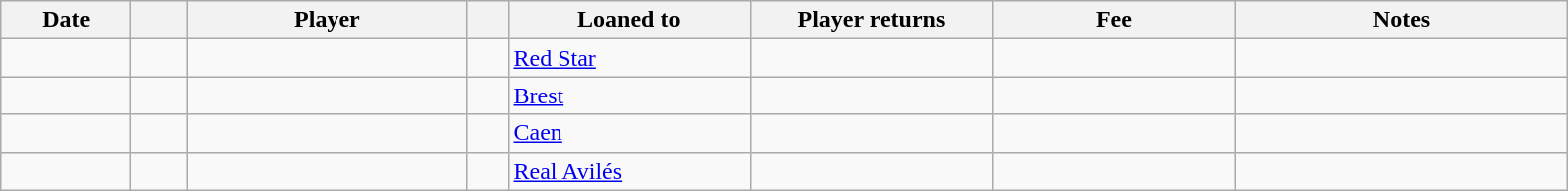<table class="wikitable sortable">
<tr>
<th style="width:80px;">Date</th>
<th style="width:30px;"></th>
<th style="width:180px;">Player</th>
<th style="width:20px;"></th>
<th style="width:155px;">Loaned to</th>
<th style="width:155px;">Player returns</th>
<th style="width:155px;" class="unsortable">Fee</th>
<th style="width:215px;" class="unsortable">Notes</th>
</tr>
<tr>
<td></td>
<td align=center></td>
<td> </td>
<td></td>
<td> <a href='#'>Red Star</a></td>
<td></td>
<td align=center></td>
<td align=center></td>
</tr>
<tr>
<td></td>
<td align=center></td>
<td> </td>
<td></td>
<td> <a href='#'>Brest</a></td>
<td></td>
<td align=center></td>
<td align=center></td>
</tr>
<tr>
<td></td>
<td align=center></td>
<td> </td>
<td></td>
<td> <a href='#'>Caen</a></td>
<td></td>
<td align=center></td>
<td align=center></td>
</tr>
<tr>
<td></td>
<td align=center></td>
<td> </td>
<td></td>
<td> <a href='#'>Real Avilés</a></td>
<td></td>
<td align=center></td>
<td align=center></td>
</tr>
</table>
